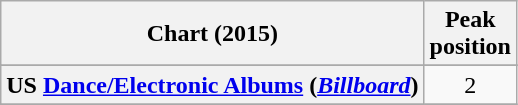<table class="wikitable sortable plainrowheaders" style="text-align:center">
<tr>
<th scope="col">Chart (2015)</th>
<th scope="col">Peak<br>position</th>
</tr>
<tr>
</tr>
<tr>
<th scope="row">US <a href='#'>Dance/Electronic Albums</a> (<em><a href='#'>Billboard</a></em>)</th>
<td>2</td>
</tr>
<tr>
</tr>
</table>
